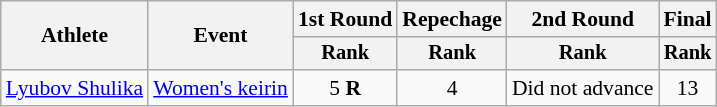<table class="wikitable" style="font-size:90%">
<tr>
<th rowspan="2">Athlete</th>
<th rowspan="2">Event</th>
<th>1st Round</th>
<th>Repechage</th>
<th>2nd Round</th>
<th>Final</th>
</tr>
<tr style="font-size:95%">
<th>Rank</th>
<th>Rank</th>
<th>Rank</th>
<th>Rank</th>
</tr>
<tr align=center>
<td align=left><a href='#'>Lyubov Shulika</a></td>
<td align=left><a href='#'>Women's keirin</a></td>
<td>5 <strong>R</strong></td>
<td>4</td>
<td>Did not advance</td>
<td>13</td>
</tr>
</table>
